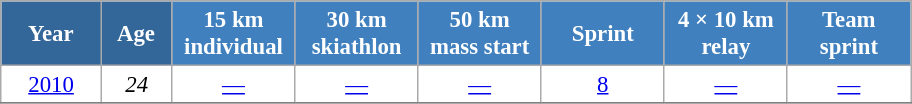<table class="wikitable" style="font-size:95%; text-align:center; border:grey solid 1px; border-collapse:collapse; background:#ffffff;">
<tr>
<th style="background-color:#369; color:white; width:60px;"> Year </th>
<th style="background-color:#369; color:white; width:40px;"> Age </th>
<th style="background-color:#4180be; color:white; width:75px;"> 15 km <br> individual </th>
<th style="background-color:#4180be; color:white; width:75px;"> 30 km <br> skiathlon </th>
<th style="background-color:#4180be; color:white; width:75px;"> 50 km <br> mass start </th>
<th style="background-color:#4180be; color:white; width:75px;"> Sprint </th>
<th style="background-color:#4180be; color:white; width:75px;"> 4 × 10 km <br> relay </th>
<th style="background-color:#4180be; color:white; width:75px;"> Team <br> sprint </th>
</tr>
<tr>
<td><a href='#'>2010</a></td>
<td><em>24</em></td>
<td><a href='#'>—</a></td>
<td><a href='#'>—</a></td>
<td><a href='#'>—</a></td>
<td><a href='#'>8</a></td>
<td><a href='#'>—</a></td>
<td><a href='#'>—</a></td>
</tr>
<tr>
</tr>
</table>
